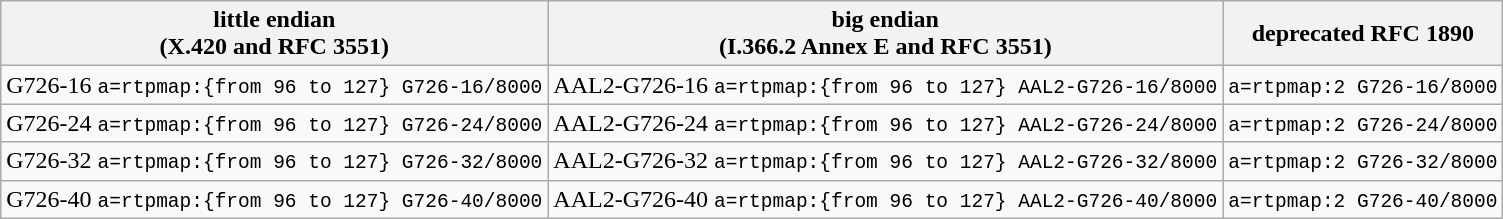<table class="wikitable">
<tr>
<th>little endian<br>(X.420 and RFC 3551)</th>
<th>big endian<br>(I.366.2 Annex E and RFC 3551)</th>
<th>deprecated RFC 1890</th>
</tr>
<tr>
<td>G726-16 <code>a=rtpmap:{from 96 to 127} G726-16/8000</code></td>
<td>AAL2-G726-16 <code>a=rtpmap:{from 96 to 127} AAL2-G726-16/8000</code></td>
<td><code>a=rtpmap:2 G726-16/8000</code></td>
</tr>
<tr>
<td>G726-24 <code>a=rtpmap:{from 96 to 127} G726-24/8000</code></td>
<td>AAL2-G726-24 <code>a=rtpmap:{from 96 to 127} AAL2-G726-24/8000</code></td>
<td><code>a=rtpmap:2 G726-24/8000</code></td>
</tr>
<tr>
<td>G726-32 <code>a=rtpmap:{from 96 to 127} G726-32/8000</code></td>
<td>AAL2-G726-32 <code>a=rtpmap:{from 96 to 127} AAL2-G726-32/8000</code></td>
<td><code>a=rtpmap:2 G726-32/8000</code></td>
</tr>
<tr>
<td>G726-40 <code>a=rtpmap:{from 96 to 127} G726-40/8000</code></td>
<td>AAL2-G726-40 <code>a=rtpmap:{from 96 to 127} AAL2-G726-40/8000</code></td>
<td><code>a=rtpmap:2 G726-40/8000</code></td>
</tr>
</table>
